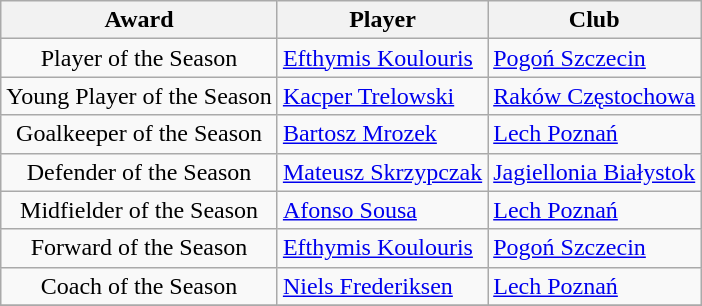<table class="wikitable" style="text-align:center">
<tr>
<th>Award</th>
<th>Player</th>
<th>Club</th>
</tr>
<tr>
<td>Player of the Season</td>
<td style="text-align:left"> <a href='#'>Efthymis Koulouris</a></td>
<td style="text-align:left"><a href='#'>Pogoń Szczecin</a></td>
</tr>
<tr>
<td>Young Player of the Season</td>
<td style="text-align:left"> <a href='#'>Kacper Trelowski</a></td>
<td style="text-align:left"><a href='#'>Raków Częstochowa</a></td>
</tr>
<tr>
<td>Goalkeeper of the Season</td>
<td style="text-align:left"> <a href='#'>Bartosz Mrozek</a></td>
<td style="text-align:left"><a href='#'>Lech Poznań</a></td>
</tr>
<tr>
<td>Defender of the Season</td>
<td style="text-align:left"> <a href='#'>Mateusz Skrzypczak</a></td>
<td style="text-align:left"><a href='#'>Jagiellonia Białystok</a></td>
</tr>
<tr>
<td>Midfielder of the Season</td>
<td style="text-align:left"> <a href='#'>Afonso Sousa</a></td>
<td style="text-align:left"><a href='#'>Lech Poznań</a></td>
</tr>
<tr>
<td>Forward of the Season</td>
<td style="text-align:left"> <a href='#'>Efthymis Koulouris</a></td>
<td style="text-align:left"><a href='#'>Pogoń Szczecin</a></td>
</tr>
<tr>
<td>Coach of the Season</td>
<td style="text-align:left"> <a href='#'>Niels Frederiksen</a></td>
<td style="text-align:left"><a href='#'>Lech Poznań</a></td>
</tr>
<tr>
</tr>
</table>
